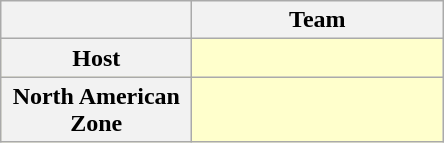<table class=wikitable>
<tr>
<th width=120px></th>
<th width=160px>Team</th>
</tr>
<tr bgcolor=#ffffcc>
<th>Host</th>
<td></td>
</tr>
<tr bgcolor=#ffffcc>
<th>North American Zone</th>
<td></td>
</tr>
</table>
